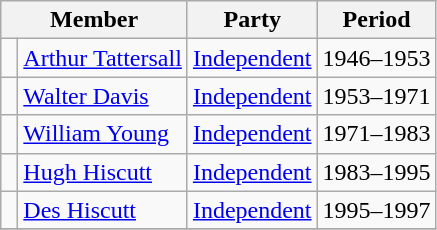<table class="wikitable">
<tr>
<th colspan="2">Member</th>
<th>Party</th>
<th>Period</th>
</tr>
<tr>
<td> </td>
<td><a href='#'>Arthur Tattersall</a></td>
<td><a href='#'>Independent</a></td>
<td>1946–1953</td>
</tr>
<tr>
<td> </td>
<td><a href='#'>Walter Davis</a></td>
<td><a href='#'>Independent</a></td>
<td>1953–1971</td>
</tr>
<tr>
<td> </td>
<td><a href='#'>William Young</a></td>
<td><a href='#'>Independent</a></td>
<td>1971–1983</td>
</tr>
<tr>
<td> </td>
<td><a href='#'>Hugh Hiscutt</a></td>
<td><a href='#'>Independent</a></td>
<td>1983–1995</td>
</tr>
<tr>
<td> </td>
<td><a href='#'>Des Hiscutt</a></td>
<td><a href='#'>Independent</a></td>
<td>1995–1997</td>
</tr>
<tr>
</tr>
</table>
